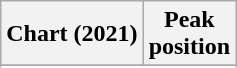<table class="wikitable sortable plainrowheaders" style="text-align:center">
<tr>
<th scope="col">Chart (2021)</th>
<th scope="col">Peak<br>position</th>
</tr>
<tr>
</tr>
<tr>
</tr>
<tr>
</tr>
<tr>
</tr>
<tr>
</tr>
<tr>
</tr>
</table>
